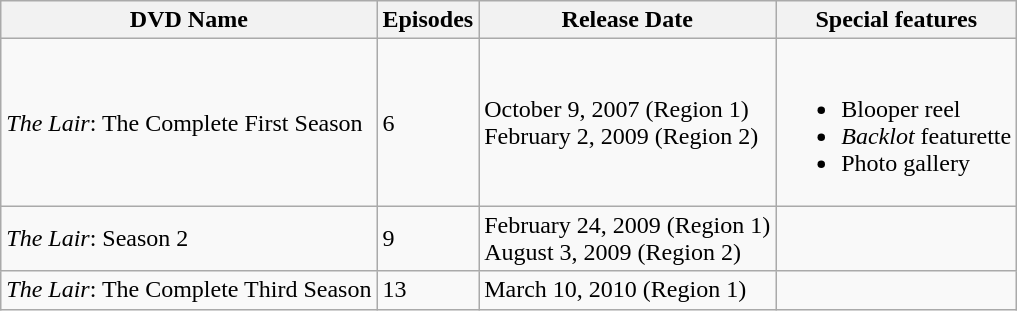<table class="wikitable">
<tr>
<th>DVD Name</th>
<th>Episodes</th>
<th>Release Date</th>
<th>Special features</th>
</tr>
<tr>
<td><em>The Lair</em>: The Complete First Season</td>
<td>6</td>
<td>October 9, 2007 (Region 1) <br> February 2, 2009 (Region 2)</td>
<td><br><ul><li>Blooper reel</li><li><em>Backlot</em> featurette</li><li>Photo gallery</li></ul></td>
</tr>
<tr>
<td><em>The Lair</em>: Season 2</td>
<td>9</td>
<td>February 24, 2009 (Region 1) <br> August 3, 2009 (Region 2)</td>
<td></td>
</tr>
<tr>
<td><em>The Lair</em>: The Complete Third Season</td>
<td>13</td>
<td>March 10, 2010 (Region 1)</td>
<td></td>
</tr>
</table>
